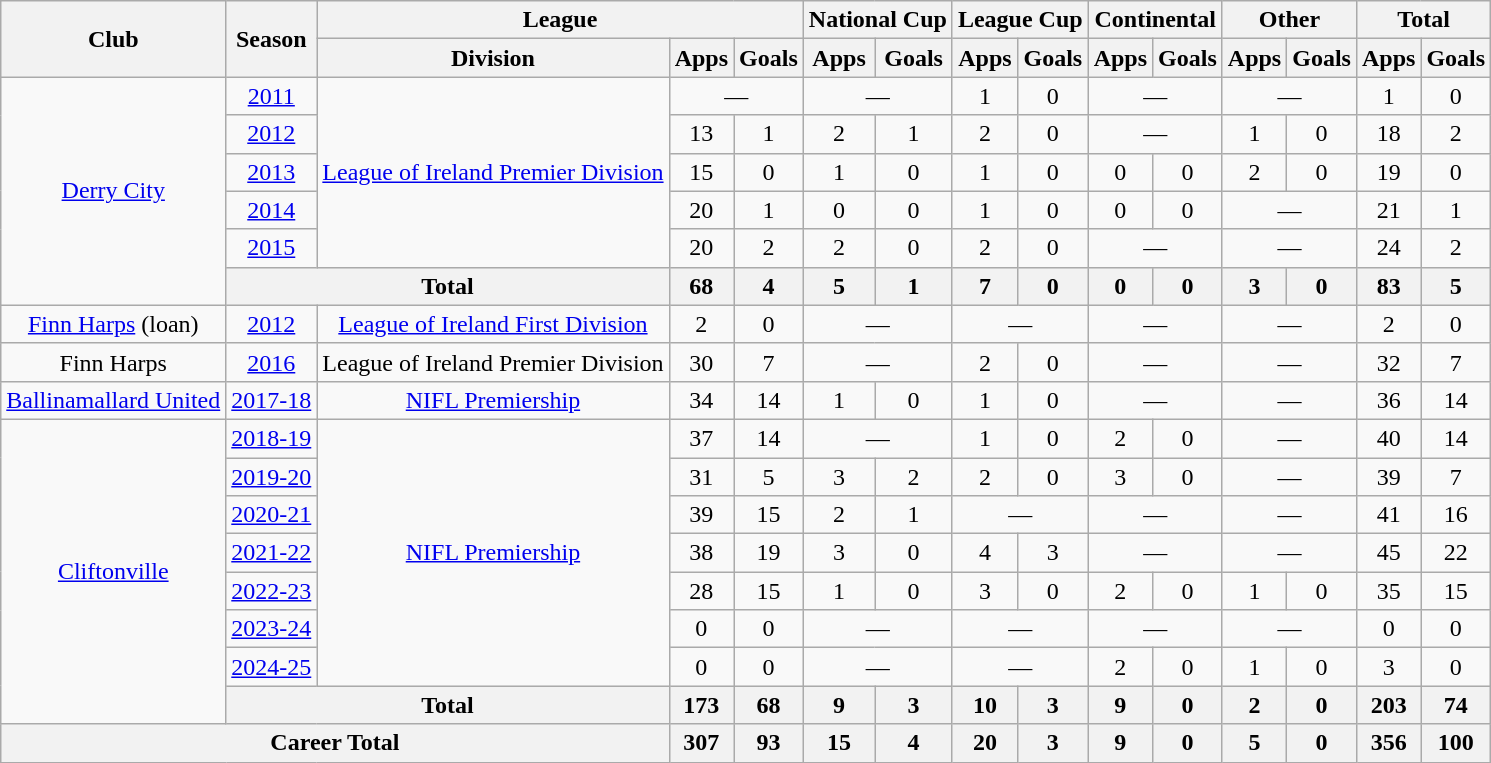<table class="wikitable" style="text-align: center">
<tr>
<th rowspan="2">Club</th>
<th rowspan="2">Season</th>
<th colspan="3">League</th>
<th colspan="2">National Cup</th>
<th colspan="2">League Cup</th>
<th colspan="2">Continental</th>
<th colspan="2">Other</th>
<th colspan="2">Total</th>
</tr>
<tr>
<th>Division</th>
<th>Apps</th>
<th>Goals</th>
<th>Apps</th>
<th>Goals</th>
<th>Apps</th>
<th>Goals</th>
<th>Apps</th>
<th>Goals</th>
<th>Apps</th>
<th>Goals</th>
<th>Apps</th>
<th>Goals</th>
</tr>
<tr>
<td rowspan="6"><a href='#'>Derry City</a></td>
<td><a href='#'>2011</a></td>
<td rowspan="5"><a href='#'>League of Ireland Premier Division</a></td>
<td colspan="2">—</td>
<td colspan="2">—</td>
<td>1</td>
<td>0</td>
<td colspan="2">—</td>
<td colspan="2">—</td>
<td>1</td>
<td>0</td>
</tr>
<tr>
<td><a href='#'>2012</a></td>
<td>13</td>
<td>1</td>
<td>2</td>
<td>1</td>
<td>2</td>
<td>0</td>
<td colspan="2">—</td>
<td>1</td>
<td>0</td>
<td>18</td>
<td>2</td>
</tr>
<tr>
<td><a href='#'>2013</a></td>
<td>15</td>
<td>0</td>
<td>1</td>
<td>0</td>
<td>1</td>
<td>0</td>
<td>0</td>
<td>0</td>
<td>2</td>
<td>0</td>
<td>19</td>
<td>0</td>
</tr>
<tr>
<td><a href='#'>2014</a></td>
<td>20</td>
<td>1</td>
<td>0</td>
<td>0</td>
<td>1</td>
<td>0</td>
<td>0</td>
<td>0</td>
<td colspan="2">—</td>
<td>21</td>
<td>1</td>
</tr>
<tr>
<td><a href='#'>2015</a></td>
<td>20</td>
<td>2</td>
<td>2</td>
<td>0</td>
<td>2</td>
<td>0</td>
<td colspan="2">—</td>
<td colspan="2">—</td>
<td>24</td>
<td>2</td>
</tr>
<tr>
<th colspan="2">Total</th>
<th>68</th>
<th>4</th>
<th>5</th>
<th>1</th>
<th>7</th>
<th>0</th>
<th>0</th>
<th>0</th>
<th>3</th>
<th>0</th>
<th>83</th>
<th>5</th>
</tr>
<tr>
<td><a href='#'>Finn Harps</a> (loan)</td>
<td><a href='#'>2012</a></td>
<td><a href='#'>League of Ireland First Division</a></td>
<td>2</td>
<td>0</td>
<td colspan="2">—</td>
<td colspan="2">—</td>
<td colspan="2">—</td>
<td colspan="2">—</td>
<td>2</td>
<td>0</td>
</tr>
<tr>
<td>Finn Harps</td>
<td><a href='#'>2016</a></td>
<td>League of Ireland Premier Division</td>
<td>30</td>
<td>7</td>
<td colspan="2">—</td>
<td>2</td>
<td>0</td>
<td colspan="2">—</td>
<td colspan="2">—</td>
<td>32</td>
<td>7</td>
</tr>
<tr>
<td><a href='#'>Ballinamallard United</a></td>
<td><a href='#'>2017-18</a></td>
<td><a href='#'>NIFL Premiership</a></td>
<td>34</td>
<td>14</td>
<td>1</td>
<td>0</td>
<td>1</td>
<td>0</td>
<td colspan="2">—</td>
<td colspan="2">—</td>
<td>36</td>
<td>14</td>
</tr>
<tr>
<td rowspan="8"><a href='#'>Cliftonville</a></td>
<td><a href='#'>2018-19</a></td>
<td rowspan="7"><a href='#'>NIFL Premiership</a></td>
<td>37</td>
<td>14</td>
<td colspan="2">—</td>
<td>1</td>
<td>0</td>
<td>2</td>
<td>0</td>
<td colspan="2">—</td>
<td>40</td>
<td>14</td>
</tr>
<tr>
<td><a href='#'>2019-20</a></td>
<td>31</td>
<td>5</td>
<td>3</td>
<td>2</td>
<td>2</td>
<td>0</td>
<td>3</td>
<td>0</td>
<td colspan="2">—</td>
<td>39</td>
<td>7</td>
</tr>
<tr>
<td><a href='#'>2020-21</a></td>
<td>39</td>
<td>15</td>
<td>2</td>
<td>1</td>
<td colspan="2">—</td>
<td colspan="2">—</td>
<td colspan="2">—</td>
<td>41</td>
<td>16</td>
</tr>
<tr>
<td><a href='#'>2021-22</a></td>
<td>38</td>
<td>19</td>
<td>3</td>
<td>0</td>
<td>4</td>
<td>3</td>
<td colspan="2">—</td>
<td colspan="2">—</td>
<td>45</td>
<td>22</td>
</tr>
<tr>
<td><a href='#'>2022-23</a></td>
<td>28</td>
<td>15</td>
<td>1</td>
<td>0</td>
<td>3</td>
<td>0</td>
<td>2</td>
<td>0</td>
<td>1</td>
<td>0</td>
<td>35</td>
<td>15</td>
</tr>
<tr>
<td><a href='#'>2023-24</a></td>
<td>0</td>
<td>0</td>
<td colspan="2">—</td>
<td colspan="2">—</td>
<td colspan="2">—</td>
<td colspan="2">—</td>
<td>0</td>
<td>0</td>
</tr>
<tr>
<td><a href='#'>2024-25</a></td>
<td>0</td>
<td>0</td>
<td colspan="2">—</td>
<td colspan="2">—</td>
<td>2</td>
<td>0</td>
<td>1</td>
<td>0</td>
<td>3</td>
<td>0</td>
</tr>
<tr>
<th colspan="2">Total</th>
<th>173</th>
<th>68</th>
<th>9</th>
<th>3</th>
<th>10</th>
<th>3</th>
<th>9</th>
<th>0</th>
<th>2</th>
<th>0</th>
<th>203</th>
<th>74</th>
</tr>
<tr>
<th colspan="3">Career Total</th>
<th>307</th>
<th>93</th>
<th>15</th>
<th>4</th>
<th>20</th>
<th>3</th>
<th>9</th>
<th>0</th>
<th>5</th>
<th>0</th>
<th>356</th>
<th>100</th>
</tr>
</table>
